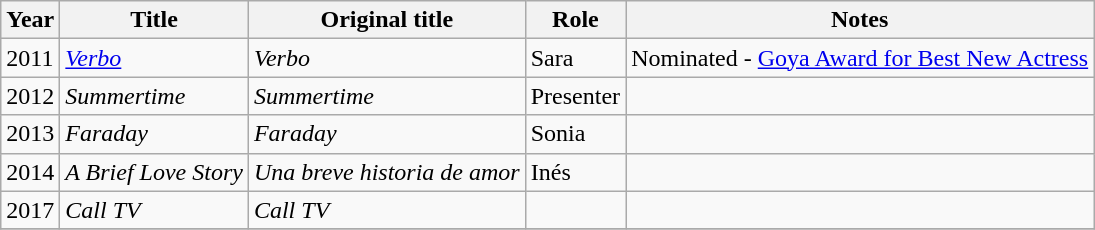<table class="wikitable sortable">
<tr>
<th>Year</th>
<th>Title</th>
<th>Original title</th>
<th>Role</th>
<th class="unsortable">Notes</th>
</tr>
<tr>
<td>2011</td>
<td><em><a href='#'>Verbo</a></em></td>
<td><em>Verbo</em></td>
<td>Sara</td>
<td>Nominated - <a href='#'>Goya Award for Best New Actress</a></td>
</tr>
<tr>
<td>2012</td>
<td><em>Summertime</em></td>
<td><em>Summertime</em></td>
<td>Presenter</td>
<td></td>
</tr>
<tr>
<td>2013</td>
<td><em>Faraday</em></td>
<td><em>Faraday</em></td>
<td>Sonia</td>
<td></td>
</tr>
<tr>
<td>2014</td>
<td><em>A Brief Love Story</em></td>
<td><em>Una breve historia de amor</em></td>
<td>Inés</td>
<td></td>
</tr>
<tr>
<td>2017</td>
<td><em>Call TV</em></td>
<td><em>Call TV</em></td>
<td></td>
<td></td>
</tr>
<tr>
</tr>
</table>
